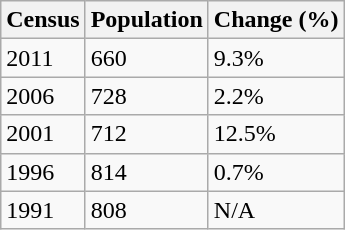<table class="wikitable">
<tr>
<th>Census</th>
<th>Population</th>
<th>Change (%)</th>
</tr>
<tr>
<td>2011</td>
<td>660</td>
<td> 9.3%</td>
</tr>
<tr>
<td>2006</td>
<td>728</td>
<td> 2.2%</td>
</tr>
<tr>
<td>2001</td>
<td>712</td>
<td> 12.5%</td>
</tr>
<tr>
<td>1996</td>
<td>814</td>
<td> 0.7%</td>
</tr>
<tr>
<td>1991</td>
<td>808</td>
<td>N/A</td>
</tr>
</table>
